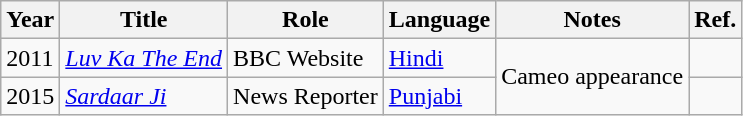<table class="wikitable sortable">
<tr>
<th>Year</th>
<th>Title</th>
<th>Role</th>
<th>Language</th>
<th>Notes</th>
<th>Ref.</th>
</tr>
<tr>
<td>2011</td>
<td><em><a href='#'>Luv Ka The End</a></em></td>
<td>BBC Website</td>
<td><a href='#'>Hindi</a></td>
<td rowspan="2">Cameo appearance</td>
<td></td>
</tr>
<tr>
<td>2015</td>
<td><em><a href='#'>Sardaar Ji</a></em></td>
<td>News Reporter</td>
<td><a href='#'>Punjabi</a></td>
<td></td>
</tr>
</table>
